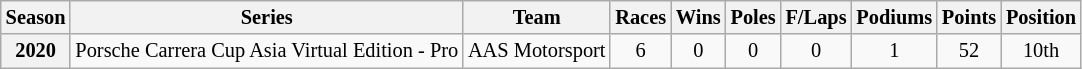<table class="wikitable" style="font-size: 85%; text-align:center;">
<tr>
<th>Season</th>
<th>Series</th>
<th>Team</th>
<th>Races</th>
<th>Wins</th>
<th>Poles</th>
<th>F/Laps</th>
<th>Podiums</th>
<th>Points</th>
<th>Position</th>
</tr>
<tr>
<th>2020</th>
<td style="text-align:left;">Porsche Carrera Cup Asia Virtual Edition - Pro</td>
<td style="text-align:left;">AAS Motorsport</td>
<td>6</td>
<td>0</td>
<td>0</td>
<td>0</td>
<td>1</td>
<td>52</td>
<td>10th</td>
</tr>
</table>
